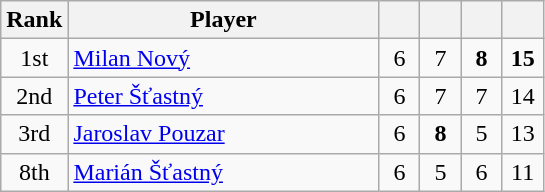<table class="wikitable" style="text-align:center;">
<tr>
<th width="20">Rank</th>
<th width="200">Player</th>
<th width="20"></th>
<th width="20"></th>
<th width="20"></th>
<th width="20"></th>
</tr>
<tr>
<td>1st</td>
<td align=left><a href='#'>Milan Nový</a></td>
<td>6</td>
<td>7</td>
<td><strong>8</strong></td>
<td><strong>15</strong></td>
</tr>
<tr>
<td>2nd</td>
<td align=left><a href='#'>Peter Šťastný</a></td>
<td>6</td>
<td>7</td>
<td>7</td>
<td>14</td>
</tr>
<tr>
<td>3rd</td>
<td align=left><a href='#'>Jaroslav Pouzar</a></td>
<td>6</td>
<td><strong>8</strong></td>
<td>5</td>
<td>13</td>
</tr>
<tr>
<td>8th</td>
<td align=left><a href='#'>Marián Šťastný</a></td>
<td>6</td>
<td>5</td>
<td>6</td>
<td>11</td>
</tr>
</table>
